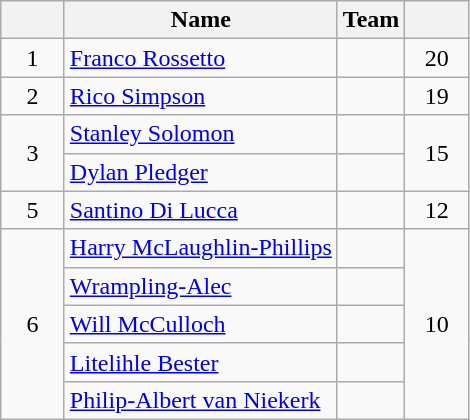<table class="wikitable" style="text-align:center">
<tr>
<th align=center width="35"></th>
<th>Name</th>
<th>Team</th>
<th align=center width="35"></th>
</tr>
<tr>
<td>1</td>
<td align="left"><a href='#'>Franco Rossetto</a></td>
<td align="left"></td>
<td>20</td>
</tr>
<tr>
<td>2</td>
<td align="left"><a href='#'>Rico Simpson</a></td>
<td align="left"></td>
<td>19</td>
</tr>
<tr>
<td rowspan="2">3</td>
<td align="left"><a href='#'>Stanley Solomon</a></td>
<td align="left"></td>
<td rowspan="2">15</td>
</tr>
<tr>
<td align="left"><a href='#'>Dylan Pledger</a></td>
<td align="left"></td>
</tr>
<tr>
<td>5</td>
<td align="left"><a href='#'>Santino Di Lucca</a></td>
<td align="left"></td>
<td>12</td>
</tr>
<tr>
<td rowspan="5">6</td>
<td align="left"><a href='#'>Harry McLaughlin-Phillips</a></td>
<td align="left"></td>
<td rowspan="5">10</td>
</tr>
<tr>
<td align="left"><a href='#'>Wrampling-Alec</a></td>
<td align="left"></td>
</tr>
<tr>
<td align="left"><a href='#'>Will McCulloch</a></td>
<td align="left"></td>
</tr>
<tr>
<td align="left"><a href='#'>Litelihle Bester</a></td>
<td align="left"></td>
</tr>
<tr>
<td align="left"><a href='#'>Philip-Albert van Niekerk</a></td>
<td align="left"></td>
</tr>
</table>
